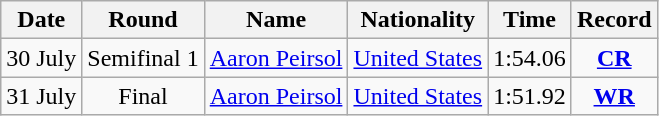<table class="wikitable" style="text-align:center">
<tr>
<th>Date</th>
<th>Round</th>
<th>Name</th>
<th>Nationality</th>
<th>Time</th>
<th>Record</th>
</tr>
<tr>
<td>30 July</td>
<td>Semifinal 1</td>
<td align="left"><a href='#'>Aaron Peirsol</a></td>
<td align="left"> <a href='#'>United States</a></td>
<td>1:54.06</td>
<td><strong><a href='#'>CR</a></strong></td>
</tr>
<tr>
<td>31 July</td>
<td>Final</td>
<td align="left"><a href='#'>Aaron Peirsol</a></td>
<td align="left"> <a href='#'>United States</a></td>
<td>1:51.92</td>
<td><strong><a href='#'>WR</a></strong></td>
</tr>
</table>
